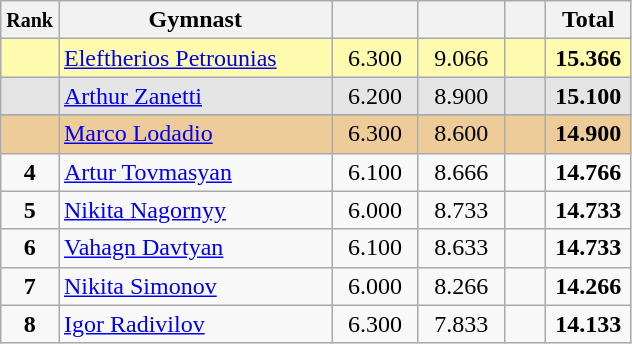<table style="text-align:center;" class="wikitable sortable">
<tr>
<th scope="col" style="width:15px;"><small>Rank</small></th>
<th scope="col" style="width:175px;">Gymnast</th>
<th scope="col" style="width:50px;"><small></small></th>
<th scope="col" style="width:50px;"><small></small></th>
<th scope="col" style="width:20px;"><small></small></th>
<th scope="col" style="width:50px;">Total</th>
</tr>
<tr style="background:#fffcaf;">
<td scope="row" style="text-align:center"><strong></strong></td>
<td style="text-align:left;"> <a href='#'>Eleftherios Petrounias</a></td>
<td>6.300</td>
<td>9.066</td>
<td></td>
<td><strong>15.366</strong></td>
</tr>
<tr style="background:#e5e5e5;">
<td scope="row" style="text-align:center"><strong></strong></td>
<td style="text-align:left;"> <a href='#'>Arthur Zanetti</a></td>
<td>6.200</td>
<td>8.900</td>
<td></td>
<td><strong>15.100</strong></td>
</tr>
<tr>
</tr>
<tr style="background:#ec9;">
<td scope="row" style="text-align:center"><strong></strong></td>
<td style="text-align:left;"> <a href='#'>Marco Lodadio</a></td>
<td>6.300</td>
<td>8.600</td>
<td></td>
<td><strong>14.900</strong></td>
</tr>
<tr>
<td scope="row" style="text-align:center"><strong>4</strong></td>
<td style="text-align:left;"> <a href='#'>Artur Tovmasyan</a></td>
<td>6.100</td>
<td>8.666</td>
<td></td>
<td><strong>14.766</strong></td>
</tr>
<tr>
<td scope="row" style="text-align:center"><strong>5</strong></td>
<td style="text-align:left;"> <a href='#'>Nikita Nagornyy</a></td>
<td>6.000</td>
<td>8.733</td>
<td></td>
<td><strong>14.733</strong></td>
</tr>
<tr>
<td scope="row" style="text-align:center"><strong>6</strong></td>
<td style="text-align:left;"> <a href='#'>Vahagn Davtyan</a></td>
<td>6.100</td>
<td>8.633</td>
<td></td>
<td><strong>14.733</strong></td>
</tr>
<tr>
<td scope="row" style="text-align:center"><strong>7</strong></td>
<td style="text-align:left;"> <a href='#'>Nikita Simonov</a></td>
<td>6.000</td>
<td>8.266</td>
<td></td>
<td><strong>14.266</strong></td>
</tr>
<tr>
<td scope="row" style="text-align:center"><strong>8</strong></td>
<td style="text-align:left;"> <a href='#'>Igor Radivilov</a></td>
<td>6.300</td>
<td>7.833</td>
<td></td>
<td><strong>14.133</strong></td>
</tr>
</table>
